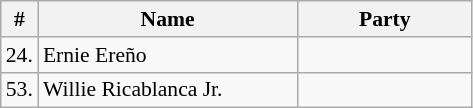<table class=wikitable style="font-size:90%">
<tr>
<th>#</th>
<th width=55%>Name</th>
<th colspan=2 width=110px>Party</th>
</tr>
<tr>
<td>24.</td>
<td>Ernie Ereño</td>
<td></td>
</tr>
<tr>
<td>53.</td>
<td>Willie Ricablanca Jr.</td>
<td></td>
</tr>
</table>
